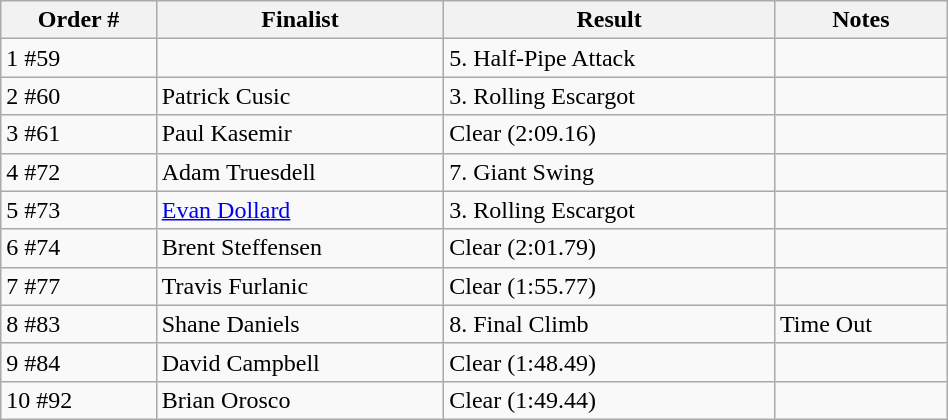<table class="wikitable" style="width:50%;">
<tr>
<th>Order #</th>
<th>Finalist</th>
<th>Result</th>
<th>Notes</th>
</tr>
<tr>
<td>1 #59</td>
<td></td>
<td>5. Half-Pipe Attack</td>
<td></td>
</tr>
<tr>
<td>2 #60</td>
<td>Patrick Cusic</td>
<td>3. Rolling Escargot</td>
<td></td>
</tr>
<tr>
<td>3 #61</td>
<td>Paul Kasemir</td>
<td>Clear (2:09.16)</td>
<td></td>
</tr>
<tr>
<td>4 #72</td>
<td>Adam Truesdell</td>
<td>7. Giant Swing</td>
<td></td>
</tr>
<tr>
<td>5 #73</td>
<td><a href='#'>Evan Dollard</a></td>
<td>3. Rolling Escargot</td>
<td></td>
</tr>
<tr>
<td>6 #74</td>
<td>Brent Steffensen</td>
<td>Clear (2:01.79)</td>
<td></td>
</tr>
<tr>
<td>7 #77</td>
<td>Travis Furlanic</td>
<td>Clear (1:55.77)</td>
<td></td>
</tr>
<tr>
<td>8 #83</td>
<td>Shane Daniels</td>
<td>8. Final Climb</td>
<td>Time Out</td>
</tr>
<tr>
<td>9 #84</td>
<td>David Campbell</td>
<td>Clear (1:48.49)</td>
<td></td>
</tr>
<tr>
<td>10 #92</td>
<td>Brian Orosco</td>
<td>Clear (1:49.44)</td>
<td></td>
</tr>
</table>
